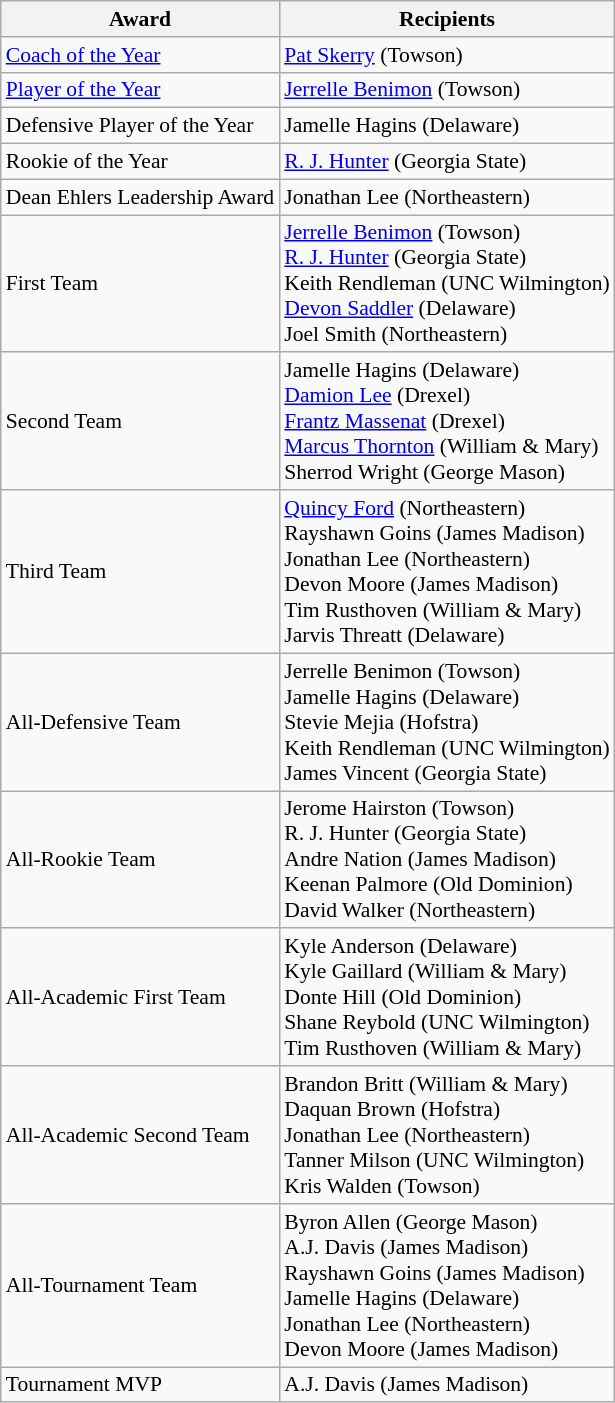<table class="wikitable" style="white-space:nowrap; font-size:90%;">
<tr>
<th>Award</th>
<th>Recipients</th>
</tr>
<tr>
<td><a href='#'>Coach of the Year</a></td>
<td><a href='#'>Pat Skerry</a> (Towson)</td>
</tr>
<tr>
<td><a href='#'>Player of the Year</a></td>
<td><a href='#'>Jerrelle Benimon</a> (Towson)</td>
</tr>
<tr>
<td>Defensive Player of the Year</td>
<td>Jamelle Hagins (Delaware)</td>
</tr>
<tr>
<td>Rookie of the Year</td>
<td><a href='#'>R. J. Hunter</a> (Georgia State)</td>
</tr>
<tr>
<td>Dean Ehlers Leadership Award</td>
<td>Jonathan Lee (Northeastern)</td>
</tr>
<tr>
<td>First Team</td>
<td><a href='#'>Jerrelle Benimon</a> (Towson) <br> <a href='#'>R. J. Hunter</a> (Georgia State) <br> Keith Rendleman (UNC Wilmington) <br> <a href='#'>Devon Saddler</a> (Delaware) <br> Joel Smith (Northeastern)</td>
</tr>
<tr>
<td>Second Team</td>
<td>Jamelle Hagins (Delaware) <br> <a href='#'>Damion Lee</a> (Drexel) <br> <a href='#'>Frantz Massenat</a> (Drexel) <br> <a href='#'>Marcus Thornton</a> (William & Mary) <br> Sherrod Wright (George Mason)</td>
</tr>
<tr>
<td>Third Team</td>
<td><a href='#'>Quincy Ford</a> (Northeastern) <br> Rayshawn Goins (James Madison) <br> Jonathan Lee (Northeastern) <br> Devon Moore (James Madison) <br> Tim Rusthoven (William & Mary) <br> Jarvis Threatt (Delaware)</td>
</tr>
<tr>
<td>All-Defensive Team</td>
<td>Jerrelle Benimon (Towson) <br> Jamelle Hagins (Delaware) <br> Stevie Mejia (Hofstra) <br> Keith Rendleman (UNC Wilmington) <br> James Vincent (Georgia State)</td>
</tr>
<tr>
<td>All-Rookie Team</td>
<td>Jerome Hairston (Towson) <br> R. J. Hunter (Georgia State) <br> Andre Nation (James Madison) <br> Keenan Palmore (Old Dominion) <br> David Walker (Northeastern)</td>
</tr>
<tr>
<td>All-Academic First Team</td>
<td>Kyle Anderson (Delaware) <br> Kyle Gaillard (William & Mary) <br> Donte Hill (Old Dominion) <br> Shane Reybold (UNC Wilmington) <br> Tim Rusthoven (William & Mary)</td>
</tr>
<tr>
<td>All-Academic Second Team</td>
<td>Brandon Britt (William & Mary) <br> Daquan Brown (Hofstra) <br> Jonathan Lee (Northeastern) <br> Tanner Milson (UNC Wilmington) <br> Kris Walden (Towson)</td>
</tr>
<tr>
<td>All-Tournament Team</td>
<td>Byron Allen (George Mason) <br> A.J. Davis (James Madison) <br> Rayshawn Goins (James Madison) <br> Jamelle Hagins (Delaware) <br> Jonathan Lee (Northeastern) <br> Devon Moore (James Madison)</td>
</tr>
<tr>
<td>Tournament MVP</td>
<td>A.J. Davis (James Madison)</td>
</tr>
</table>
